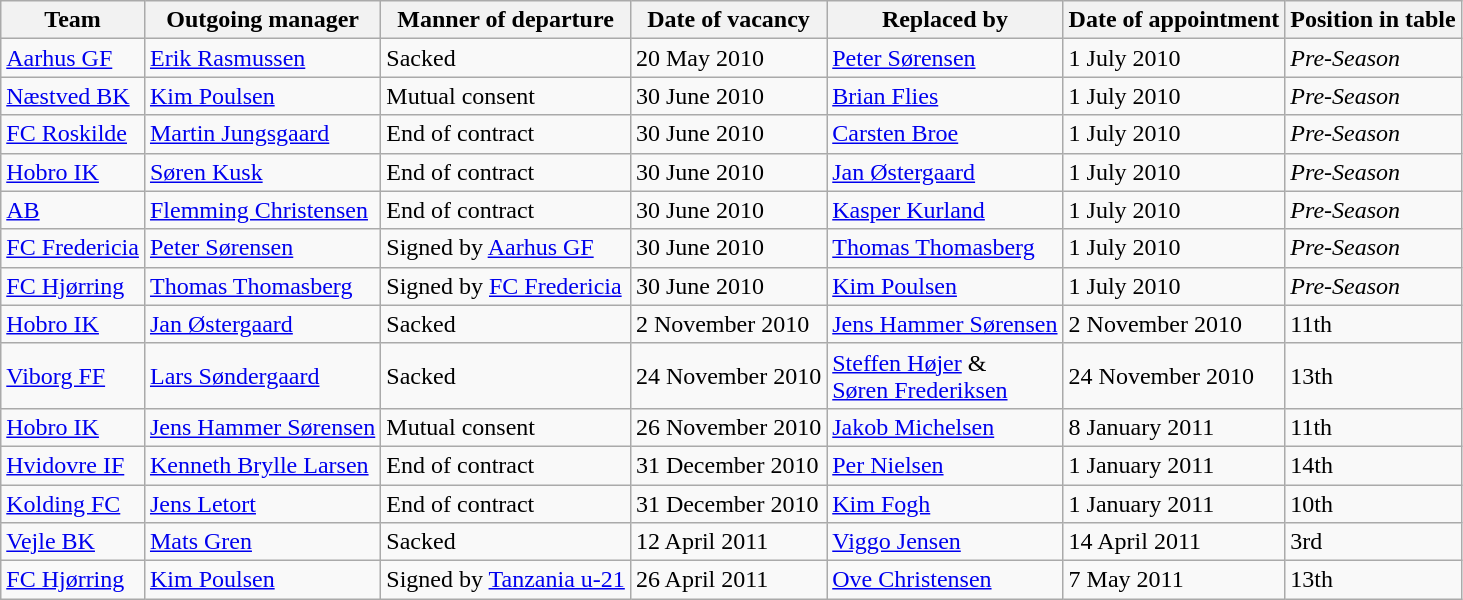<table class="wikitable">
<tr>
<th>Team</th>
<th>Outgoing manager</th>
<th>Manner of departure</th>
<th>Date of vacancy</th>
<th>Replaced by</th>
<th>Date of appointment</th>
<th>Position in table</th>
</tr>
<tr>
<td><a href='#'>Aarhus GF</a></td>
<td> <a href='#'>Erik Rasmussen</a></td>
<td>Sacked</td>
<td>20 May 2010</td>
<td> <a href='#'>Peter Sørensen</a></td>
<td>1 July 2010</td>
<td><em>Pre-Season</em></td>
</tr>
<tr>
<td><a href='#'>Næstved BK</a></td>
<td> <a href='#'>Kim Poulsen</a></td>
<td>Mutual consent</td>
<td>30 June 2010</td>
<td> <a href='#'>Brian Flies</a></td>
<td>1 July 2010</td>
<td><em>Pre-Season</em></td>
</tr>
<tr>
<td><a href='#'>FC Roskilde</a></td>
<td> <a href='#'>Martin Jungsgaard</a></td>
<td>End of contract</td>
<td>30 June 2010</td>
<td> <a href='#'>Carsten Broe</a></td>
<td>1 July 2010</td>
<td><em>Pre-Season</em></td>
</tr>
<tr>
<td><a href='#'>Hobro IK</a></td>
<td> <a href='#'>Søren Kusk</a></td>
<td>End of contract</td>
<td>30 June 2010</td>
<td> <a href='#'>Jan Østergaard</a></td>
<td>1 July 2010</td>
<td><em>Pre-Season</em></td>
</tr>
<tr>
<td><a href='#'>AB</a></td>
<td> <a href='#'>Flemming Christensen</a></td>
<td>End of contract</td>
<td>30 June 2010</td>
<td> <a href='#'>Kasper Kurland</a></td>
<td>1 July 2010</td>
<td><em>Pre-Season</em></td>
</tr>
<tr>
<td><a href='#'>FC Fredericia</a></td>
<td> <a href='#'>Peter Sørensen</a></td>
<td>Signed by <a href='#'>Aarhus GF</a></td>
<td>30 June 2010</td>
<td> <a href='#'>Thomas Thomasberg</a></td>
<td>1 July 2010</td>
<td><em>Pre-Season</em></td>
</tr>
<tr>
<td><a href='#'>FC Hjørring</a></td>
<td> <a href='#'>Thomas Thomasberg</a></td>
<td>Signed by <a href='#'>FC Fredericia</a></td>
<td>30 June 2010</td>
<td> <a href='#'>Kim Poulsen</a></td>
<td>1 July 2010</td>
<td><em>Pre-Season</em></td>
</tr>
<tr>
<td><a href='#'>Hobro IK</a></td>
<td> <a href='#'>Jan Østergaard</a></td>
<td>Sacked</td>
<td>2 November 2010</td>
<td> <a href='#'>Jens Hammer Sørensen</a></td>
<td>2 November 2010</td>
<td>11th</td>
</tr>
<tr>
<td><a href='#'>Viborg FF</a></td>
<td> <a href='#'>Lars Søndergaard</a></td>
<td>Sacked</td>
<td>24 November 2010</td>
<td> <a href='#'>Steffen Højer</a> &<br> <a href='#'>Søren Frederiksen</a></td>
<td>24 November 2010</td>
<td>13th</td>
</tr>
<tr>
<td><a href='#'>Hobro IK</a></td>
<td> <a href='#'>Jens Hammer Sørensen</a></td>
<td>Mutual consent</td>
<td>26 November 2010</td>
<td> <a href='#'>Jakob Michelsen</a></td>
<td>8 January 2011</td>
<td>11th</td>
</tr>
<tr>
<td><a href='#'>Hvidovre IF</a></td>
<td> <a href='#'>Kenneth Brylle Larsen</a></td>
<td>End of contract</td>
<td>31 December 2010</td>
<td> <a href='#'>Per Nielsen</a></td>
<td>1 January 2011</td>
<td>14th</td>
</tr>
<tr>
<td><a href='#'>Kolding FC</a></td>
<td> <a href='#'>Jens Letort</a></td>
<td>End of contract</td>
<td>31 December 2010</td>
<td> <a href='#'>Kim Fogh</a></td>
<td>1 January 2011</td>
<td>10th</td>
</tr>
<tr>
<td><a href='#'>Vejle BK</a></td>
<td> <a href='#'>Mats Gren</a></td>
<td>Sacked</td>
<td>12 April 2011</td>
<td> <a href='#'>Viggo Jensen</a></td>
<td>14 April 2011</td>
<td>3rd</td>
</tr>
<tr>
<td><a href='#'>FC Hjørring</a></td>
<td> <a href='#'>Kim Poulsen</a></td>
<td>Signed by <a href='#'>Tanzania u-21</a></td>
<td>26 April 2011</td>
<td> <a href='#'>Ove Christensen</a></td>
<td>7 May 2011</td>
<td>13th</td>
</tr>
</table>
